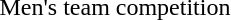<table>
<tr>
<td>Men's team competition</td>
<td></td>
<td></td>
<td></td>
</tr>
</table>
